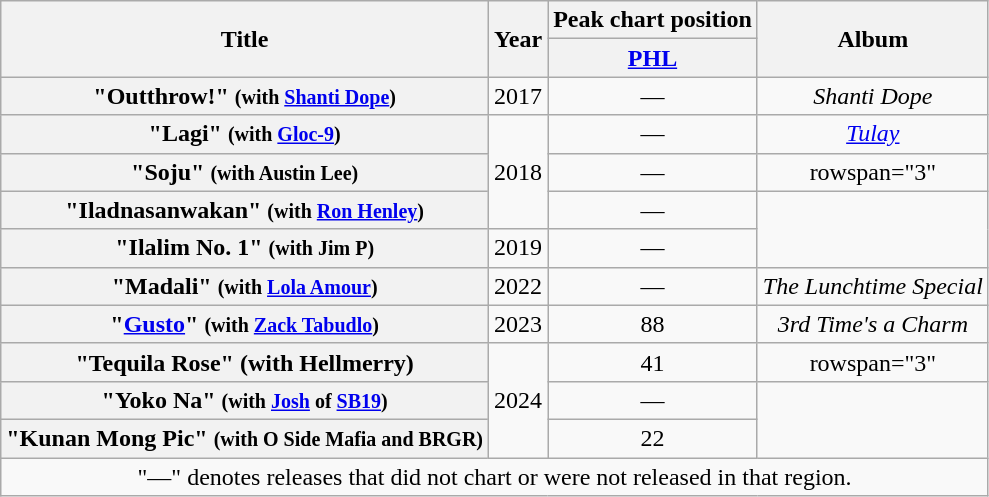<table class="wikitable plainrowheaders" style="text-align:center;">
<tr>
<th rowspan="2">Title</th>
<th rowspan="2">Year</th>
<th>Peak chart position</th>
<th rowspan="2">Album</th>
</tr>
<tr>
<th><a href='#'>PHL</a><br></th>
</tr>
<tr>
<th scope="row">"Outthrow!" <small>(with <a href='#'>Shanti Dope</a>)</small></th>
<td>2017</td>
<td>—</td>
<td><em>Shanti Dope</em></td>
</tr>
<tr>
<th scope="row">"Lagi" <small>(with <a href='#'>Gloc-9</a>)</small></th>
<td rowspan="3">2018</td>
<td>—</td>
<td><em><a href='#'>Tulay</a></em></td>
</tr>
<tr>
<th scope="row">"Soju" <small>(with Austin Lee)</small></th>
<td>—</td>
<td>rowspan="3" </td>
</tr>
<tr>
<th scope="row">"Iladnasanwakan" <small>(with <a href='#'>Ron Henley</a>)</small></th>
<td>—</td>
</tr>
<tr>
<th scope="row">"Ilalim No. 1" <small>(with Jim P)</small></th>
<td>2019</td>
<td>—</td>
</tr>
<tr>
<th scope="row">"Madali" <small>(with <a href='#'>Lola Amour</a>)</small></th>
<td>2022</td>
<td>—</td>
<td><em>The Lunchtime Special</em></td>
</tr>
<tr>
<th scope="row">"<a href='#'>Gusto</a>" <small>(with <a href='#'>Zack Tabudlo</a>)</small></th>
<td>2023</td>
<td>88</td>
<td><em>3rd Time's a Charm</em></td>
</tr>
<tr>
<th scope="row">"Tequila Rose" (with Hellmerry)</th>
<td rowspan="3">2024</td>
<td>41</td>
<td>rowspan="3" </td>
</tr>
<tr>
<th scope="row">"Yoko Na" <small>(with <a href='#'>Josh</a> of <a href='#'>SB19</a>)</small></th>
<td>—</td>
</tr>
<tr>
<th scope="row">"Kunan Mong Pic" <small>(with O Side Mafia and BRGR)</small></th>
<td>22</td>
</tr>
<tr>
<td colspan="4">"—" denotes releases that did not chart or were not released in that region.</td>
</tr>
</table>
